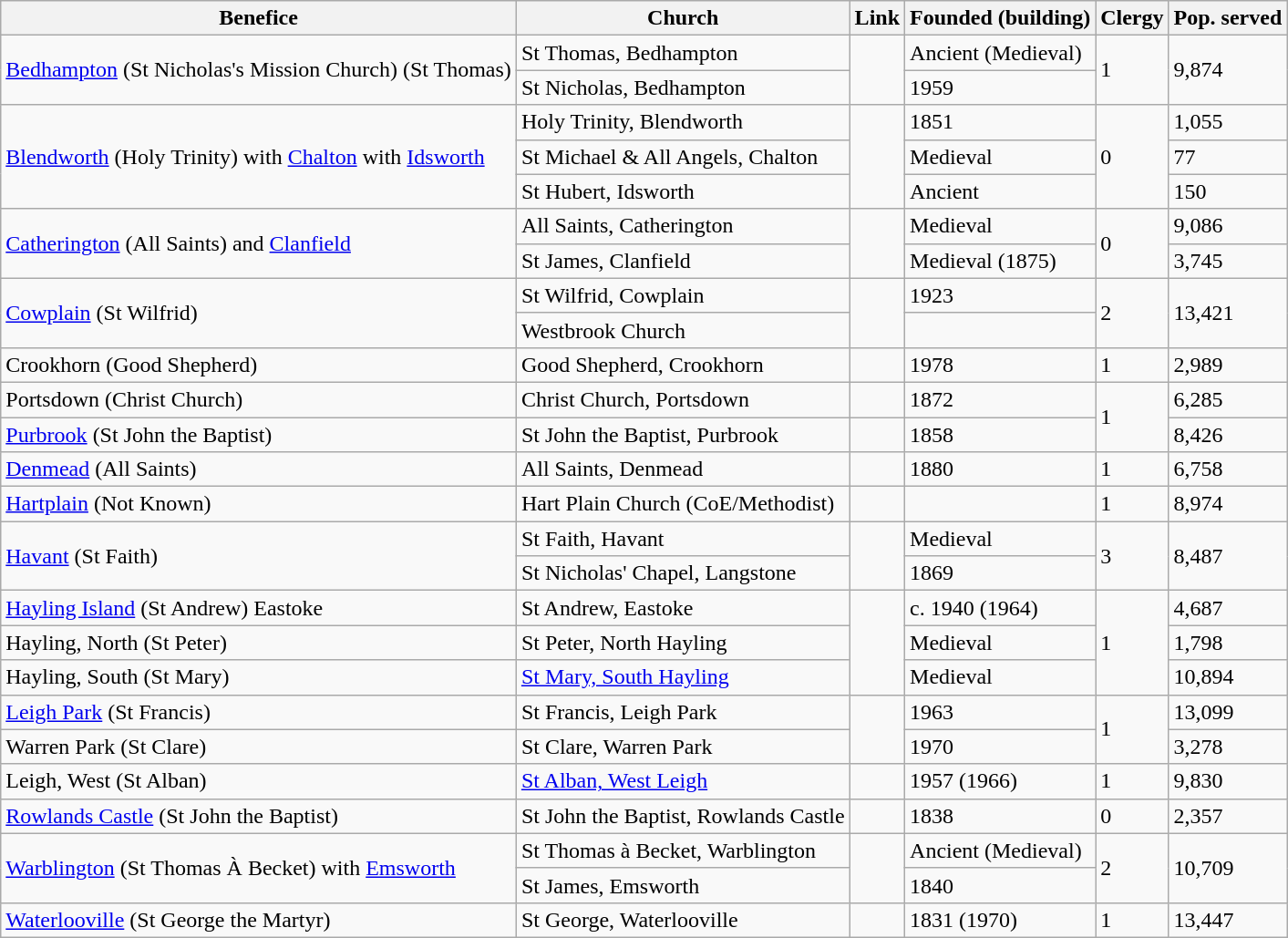<table class="wikitable sortable">
<tr>
<th>Benefice</th>
<th>Church</th>
<th>Link</th>
<th>Founded (building)</th>
<th>Clergy</th>
<th>Pop. served</th>
</tr>
<tr>
<td rowspan="2"><a href='#'>Bedhampton</a> (St Nicholas's Mission Church) (St Thomas)</td>
<td>St Thomas, Bedhampton</td>
<td rowspan="2"></td>
<td>Ancient (Medieval)</td>
<td rowspan="2">1</td>
<td rowspan="2">9,874</td>
</tr>
<tr>
<td>St Nicholas, Bedhampton</td>
<td>1959</td>
</tr>
<tr>
<td rowspan="3"><a href='#'>Blendworth</a> (Holy Trinity) with <a href='#'>Chalton</a> with <a href='#'>Idsworth</a></td>
<td>Holy Trinity, Blendworth</td>
<td rowspan="3"></td>
<td>1851</td>
<td rowspan="3">0</td>
<td>1,055</td>
</tr>
<tr>
<td>St Michael & All Angels, Chalton</td>
<td>Medieval</td>
<td>77</td>
</tr>
<tr>
<td>St Hubert, Idsworth</td>
<td>Ancient</td>
<td>150</td>
</tr>
<tr>
<td rowspan="2"><a href='#'>Catherington</a> (All Saints) and <a href='#'>Clanfield</a></td>
<td>All Saints, Catherington</td>
<td rowspan="2"></td>
<td>Medieval</td>
<td rowspan="2">0</td>
<td>9,086</td>
</tr>
<tr>
<td>St James, Clanfield</td>
<td>Medieval (1875)</td>
<td>3,745</td>
</tr>
<tr>
<td rowspan="2"><a href='#'>Cowplain</a> (St Wilfrid)</td>
<td>St Wilfrid, Cowplain</td>
<td rowspan="2"></td>
<td>1923</td>
<td rowspan="2">2</td>
<td rowspan="2">13,421</td>
</tr>
<tr>
<td>Westbrook Church</td>
<td></td>
</tr>
<tr>
<td>Crookhorn (Good Shepherd)</td>
<td>Good Shepherd, Crookhorn</td>
<td></td>
<td>1978</td>
<td>1</td>
<td>2,989</td>
</tr>
<tr>
<td>Portsdown (Christ Church)</td>
<td>Christ Church, Portsdown</td>
<td></td>
<td>1872</td>
<td rowspan="2">1</td>
<td>6,285</td>
</tr>
<tr>
<td><a href='#'>Purbrook</a> (St John the Baptist)</td>
<td>St John the Baptist, Purbrook</td>
<td></td>
<td>1858</td>
<td>8,426</td>
</tr>
<tr>
<td><a href='#'>Denmead</a> (All Saints)</td>
<td>All Saints, Denmead</td>
<td></td>
<td>1880</td>
<td>1</td>
<td>6,758</td>
</tr>
<tr>
<td><a href='#'>Hartplain</a> (Not Known)</td>
<td>Hart Plain Church (CoE/Methodist)</td>
<td></td>
<td></td>
<td>1</td>
<td>8,974</td>
</tr>
<tr>
<td rowspan="2"><a href='#'>Havant</a> (St Faith)</td>
<td>St Faith, Havant</td>
<td rowspan="2"></td>
<td>Medieval</td>
<td rowspan="2">3</td>
<td rowspan="2">8,487</td>
</tr>
<tr>
<td>St Nicholas' Chapel, Langstone</td>
<td>1869</td>
</tr>
<tr>
<td><a href='#'>Hayling Island</a> (St Andrew) Eastoke</td>
<td>St Andrew, Eastoke</td>
<td rowspan="3"></td>
<td>c. 1940 (1964)</td>
<td rowspan="3">1</td>
<td>4,687</td>
</tr>
<tr>
<td>Hayling, North (St Peter)</td>
<td>St Peter, North Hayling</td>
<td>Medieval</td>
<td>1,798</td>
</tr>
<tr>
<td>Hayling, South (St Mary)</td>
<td><a href='#'>St Mary, South Hayling</a></td>
<td>Medieval</td>
<td>10,894</td>
</tr>
<tr>
<td><a href='#'>Leigh Park</a> (St Francis)</td>
<td>St Francis, Leigh Park</td>
<td rowspan="2"></td>
<td>1963</td>
<td rowspan="2">1</td>
<td>13,099</td>
</tr>
<tr>
<td>Warren Park (St Clare)</td>
<td>St Clare, Warren Park</td>
<td>1970</td>
<td>3,278</td>
</tr>
<tr>
<td>Leigh, West (St Alban)</td>
<td><a href='#'>St Alban, West Leigh</a></td>
<td></td>
<td>1957 (1966)</td>
<td>1</td>
<td>9,830</td>
</tr>
<tr>
<td><a href='#'>Rowlands Castle</a> (St John the Baptist)</td>
<td>St John the Baptist, Rowlands Castle</td>
<td></td>
<td>1838</td>
<td>0</td>
<td>2,357</td>
</tr>
<tr>
<td rowspan="2"><a href='#'>Warblington</a> (St Thomas À Becket) with <a href='#'>Emsworth</a></td>
<td>St Thomas à Becket, Warblington</td>
<td rowspan="2"></td>
<td>Ancient (Medieval)</td>
<td rowspan="2">2</td>
<td rowspan="2">10,709</td>
</tr>
<tr>
<td>St James, Emsworth</td>
<td>1840</td>
</tr>
<tr>
<td><a href='#'>Waterlooville</a> (St George the Martyr)</td>
<td>St George, Waterlooville</td>
<td></td>
<td>1831 (1970)</td>
<td>1</td>
<td>13,447</td>
</tr>
</table>
